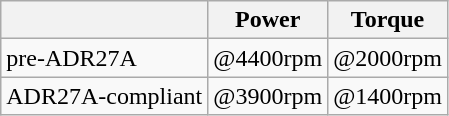<table class="wikitable">
<tr>
<th></th>
<th>Power</th>
<th>Torque</th>
</tr>
<tr>
<td>pre-ADR27A</td>
<td> @4400rpm</td>
<td> @2000rpm</td>
</tr>
<tr>
<td>ADR27A-compliant</td>
<td> @3900rpm</td>
<td> @1400rpm</td>
</tr>
</table>
